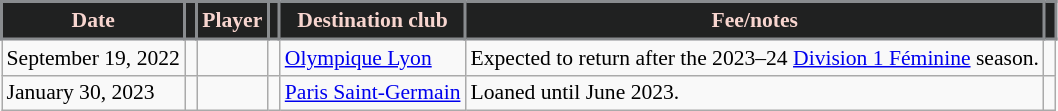<table class="wikitable sortable" style="font-size:90%;">
<tr>
<th style="background:#202121; color:#F7D5CF; border:2px solid #898C8F;" scope="col" data-sort-type="date">Date</th>
<th style="background:#202121; color:#F7D5CF; border:2px solid #898C8F;" scope="col"></th>
<th style="background:#202121; color:#F7D5CF; border:2px solid #898C8F;" scope="col">Player</th>
<th style="background:#202121; color:#F7D5CF; border:2px solid #898C8F;" scope="col"></th>
<th style="background:#202121; color:#F7D5CF; border:2px solid #898C8F;" scope="col">Destination club</th>
<th style="background:#202121; color:#F7D5CF; border:2px solid #898C8F;" scope="col">Fee/notes</th>
<th style="background:#202121; color:#F7D5CF; border:2px solid #898C8F;" scope="col"></th>
</tr>
<tr>
<td>September 19, 2022</td>
<td></td>
<td></td>
<td></td>
<td> <a href='#'>Olympique Lyon</a></td>
<td>Expected to return after the 2023–24 <a href='#'>Division 1 Féminine</a> season.</td>
<td></td>
</tr>
<tr>
<td>January 30, 2023</td>
<td></td>
<td></td>
<td></td>
<td> <a href='#'>Paris Saint-Germain</a></td>
<td>Loaned until June 2023.</td>
<td></td>
</tr>
</table>
